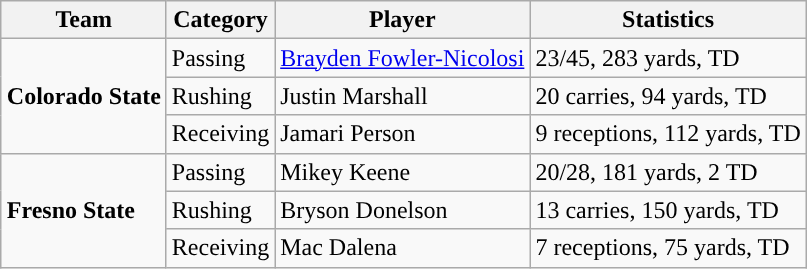<table class="wikitable" style="float: right;">
<tr>
<th>Team</th>
<th>Category</th>
<th>Player</th>
<th>Statistics</th>
</tr>
<tr>
<td rowspan=3><strong>Colorado State</strong></td>
<td>Passing</td>
<td><a href='#'>Brayden Fowler-Nicolosi</a></td>
<td>23/45, 283 yards, TD</td>
</tr>
<tr>
<td>Rushing</td>
<td>Justin Marshall</td>
<td>20 carries, 94 yards, TD</td>
</tr>
<tr>
<td>Receiving</td>
<td>Jamari Person</td>
<td>9 receptions, 112 yards, TD</td>
</tr>
<tr>
<td rowspan=3><strong>Fresno State</strong></td>
<td>Passing</td>
<td>Mikey Keene</td>
<td>20/28, 181 yards, 2 TD</td>
</tr>
<tr>
<td>Rushing</td>
<td>Bryson Donelson</td>
<td>13 carries, 150 yards, TD</td>
</tr>
<tr>
<td>Receiving</td>
<td>Mac Dalena</td>
<td>7 receptions, 75 yards, TD</td>
</tr>
</table>
